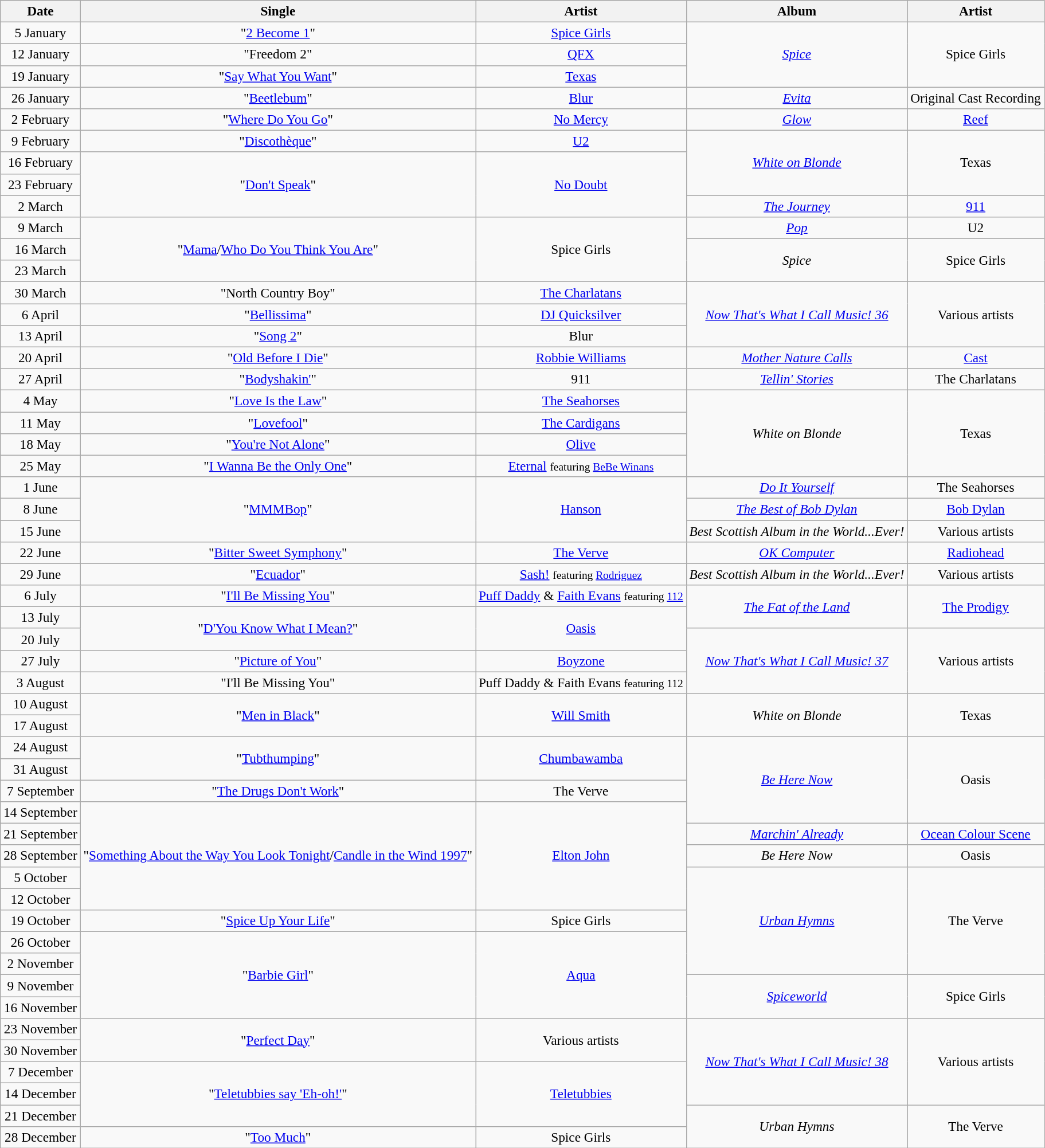<table class="wikitable" style="font-size:97%; text-align:center;">
<tr>
<th>Date</th>
<th>Single</th>
<th>Artist</th>
<th>Album</th>
<th>Artist</th>
</tr>
<tr>
<td>5 January</td>
<td>"<a href='#'>2 Become 1</a>"</td>
<td><a href='#'>Spice Girls</a></td>
<td rowspan="3"><em><a href='#'>Spice</a></em></td>
<td rowspan="3">Spice Girls</td>
</tr>
<tr>
<td>12 January</td>
<td>"Freedom 2"</td>
<td><a href='#'>QFX</a></td>
</tr>
<tr>
<td>19 January</td>
<td>"<a href='#'>Say What You Want</a>"</td>
<td><a href='#'>Texas</a></td>
</tr>
<tr>
<td>26 January</td>
<td>"<a href='#'>Beetlebum</a>"</td>
<td><a href='#'>Blur</a></td>
<td><em><a href='#'>Evita</a></em></td>
<td>Original Cast Recording</td>
</tr>
<tr>
<td>2 February</td>
<td>"<a href='#'>Where Do You Go</a>"</td>
<td><a href='#'>No Mercy</a></td>
<td><em><a href='#'>Glow</a></em></td>
<td><a href='#'>Reef</a></td>
</tr>
<tr>
<td>9 February</td>
<td>"<a href='#'>Discothèque</a>"</td>
<td><a href='#'>U2</a></td>
<td rowspan="3"><em><a href='#'>White on Blonde</a></em></td>
<td rowspan="3">Texas</td>
</tr>
<tr>
<td>16 February</td>
<td rowspan="3">"<a href='#'>Don't Speak</a>"</td>
<td rowspan="3"><a href='#'>No Doubt</a></td>
</tr>
<tr>
<td>23 February</td>
</tr>
<tr>
<td>2 March</td>
<td><em><a href='#'>The Journey</a></em></td>
<td><a href='#'>911</a></td>
</tr>
<tr>
<td>9 March</td>
<td rowspan="3">"<a href='#'>Mama</a>/<a href='#'>Who Do You Think You Are</a>"</td>
<td rowspan="3">Spice Girls</td>
<td><em><a href='#'>Pop</a></em></td>
<td>U2</td>
</tr>
<tr>
<td>16 March</td>
<td rowspan="2"><em>Spice</em></td>
<td rowspan="2">Spice Girls</td>
</tr>
<tr>
<td>23 March</td>
</tr>
<tr>
<td>30 March</td>
<td>"North Country Boy"</td>
<td><a href='#'>The Charlatans</a></td>
<td rowspan="3"><em><a href='#'>Now That's What I Call Music! 36</a></em></td>
<td rowspan="3">Various artists</td>
</tr>
<tr>
<td>6 April</td>
<td>"<a href='#'>Bellissima</a>"</td>
<td><a href='#'>DJ Quicksilver</a></td>
</tr>
<tr>
<td>13 April</td>
<td>"<a href='#'>Song 2</a>"</td>
<td>Blur</td>
</tr>
<tr>
<td>20 April</td>
<td>"<a href='#'>Old Before I Die</a>"</td>
<td><a href='#'>Robbie Williams</a></td>
<td><em><a href='#'>Mother Nature Calls</a></em></td>
<td><a href='#'>Cast</a></td>
</tr>
<tr>
<td>27 April</td>
<td>"<a href='#'>Bodyshakin'</a>"</td>
<td>911</td>
<td><em><a href='#'>Tellin' Stories</a></em></td>
<td>The Charlatans</td>
</tr>
<tr>
<td>4 May</td>
<td>"<a href='#'>Love Is the Law</a>"</td>
<td><a href='#'>The Seahorses</a></td>
<td rowspan="4"><em>White on Blonde</em></td>
<td rowspan="4">Texas</td>
</tr>
<tr>
<td>11 May</td>
<td>"<a href='#'>Lovefool</a>"</td>
<td><a href='#'>The Cardigans</a></td>
</tr>
<tr>
<td>18 May</td>
<td>"<a href='#'>You're Not Alone</a>"</td>
<td><a href='#'>Olive</a></td>
</tr>
<tr>
<td>25 May</td>
<td>"<a href='#'>I Wanna Be the Only One</a>"</td>
<td><a href='#'>Eternal</a> <small>featuring <a href='#'>BeBe Winans</a></small></td>
</tr>
<tr>
<td>1 June</td>
<td rowspan="3">"<a href='#'>MMMBop</a>"</td>
<td rowspan="3"><a href='#'>Hanson</a></td>
<td><em><a href='#'>Do It Yourself</a></em></td>
<td>The Seahorses</td>
</tr>
<tr>
<td>8 June</td>
<td><em><a href='#'>The Best of Bob Dylan</a></em></td>
<td><a href='#'>Bob Dylan</a></td>
</tr>
<tr>
<td>15 June</td>
<td><em>Best Scottish Album in the World...Ever!</em></td>
<td>Various artists</td>
</tr>
<tr>
<td>22 June</td>
<td>"<a href='#'>Bitter Sweet Symphony</a>"</td>
<td><a href='#'>The Verve</a></td>
<td><em><a href='#'>OK Computer</a></em></td>
<td><a href='#'>Radiohead</a></td>
</tr>
<tr>
<td>29 June</td>
<td>"<a href='#'>Ecuador</a>"</td>
<td><a href='#'>Sash!</a> <small>featuring <a href='#'>Rodriguez</a></small></td>
<td><em>Best Scottish Album in the World...Ever!</em></td>
<td>Various artists</td>
</tr>
<tr>
<td>6 July</td>
<td>"<a href='#'>I'll Be Missing You</a>"</td>
<td><a href='#'>Puff Daddy</a> & <a href='#'>Faith Evans</a> <small>featuring <a href='#'>112</a></small></td>
<td rowspan="2"><em><a href='#'>The Fat of the Land</a></em></td>
<td rowspan="2"><a href='#'>The Prodigy</a></td>
</tr>
<tr>
<td>13 July</td>
<td rowspan="2">"<a href='#'>D'You Know What I Mean?</a>"</td>
<td rowspan="2"><a href='#'>Oasis</a></td>
</tr>
<tr>
<td>20 July</td>
<td rowspan="3"><em><a href='#'>Now That's What I Call Music! 37</a></em></td>
<td rowspan="3">Various artists</td>
</tr>
<tr>
<td>27 July</td>
<td>"<a href='#'>Picture of You</a>"</td>
<td><a href='#'>Boyzone</a></td>
</tr>
<tr>
<td>3 August</td>
<td>"I'll Be Missing You"</td>
<td>Puff Daddy & Faith Evans <small>featuring 112</small></td>
</tr>
<tr>
<td>10 August</td>
<td rowspan="2">"<a href='#'>Men in Black</a>"</td>
<td rowspan="2"><a href='#'>Will Smith</a></td>
<td rowspan="2"><em>White on Blonde</em></td>
<td rowspan="2">Texas</td>
</tr>
<tr>
<td>17 August</td>
</tr>
<tr>
<td>24 August</td>
<td rowspan="2">"<a href='#'>Tubthumping</a>"</td>
<td rowspan="2"><a href='#'>Chumbawamba</a></td>
<td rowspan="4"><em><a href='#'>Be Here Now</a></em></td>
<td rowspan="4">Oasis</td>
</tr>
<tr>
<td>31 August</td>
</tr>
<tr>
<td>7 September</td>
<td>"<a href='#'>The Drugs Don't Work</a>"</td>
<td>The Verve</td>
</tr>
<tr>
<td>14 September</td>
<td rowspan="5">"<a href='#'>Something About the Way You Look Tonight</a>/<a href='#'>Candle in the Wind 1997</a>"</td>
<td rowspan="5"><a href='#'>Elton John</a></td>
</tr>
<tr>
<td>21 September</td>
<td><em><a href='#'>Marchin' Already</a></em></td>
<td><a href='#'>Ocean Colour Scene</a></td>
</tr>
<tr>
<td>28 September</td>
<td><em>Be Here Now</em></td>
<td>Oasis</td>
</tr>
<tr>
<td>5 October</td>
<td rowspan="5"><em><a href='#'>Urban Hymns</a></em></td>
<td rowspan="5">The Verve</td>
</tr>
<tr>
<td>12 October</td>
</tr>
<tr>
<td>19 October</td>
<td>"<a href='#'>Spice Up Your Life</a>"</td>
<td>Spice Girls</td>
</tr>
<tr>
<td>26 October</td>
<td rowspan="4">"<a href='#'>Barbie Girl</a>"</td>
<td rowspan="4"><a href='#'>Aqua</a></td>
</tr>
<tr>
<td>2 November</td>
</tr>
<tr>
<td>9 November</td>
<td rowspan="2"><em><a href='#'>Spiceworld</a></em></td>
<td rowspan="2">Spice Girls</td>
</tr>
<tr>
<td>16 November</td>
</tr>
<tr>
<td>23 November</td>
<td rowspan="2">"<a href='#'>Perfect Day</a>"</td>
<td rowspan="2">Various artists</td>
<td rowspan="4"><em><a href='#'>Now That's What I Call Music! 38</a></em></td>
<td rowspan="4">Various artists</td>
</tr>
<tr>
<td>30 November</td>
</tr>
<tr>
<td>7 December</td>
<td rowspan="3">"<a href='#'>Teletubbies say 'Eh-oh!'</a>"</td>
<td rowspan="3"><a href='#'>Teletubbies</a></td>
</tr>
<tr>
<td>14 December</td>
</tr>
<tr>
<td>21 December</td>
<td rowspan="2"><em>Urban Hymns</em></td>
<td rowspan="2">The Verve</td>
</tr>
<tr>
<td>28 December</td>
<td>"<a href='#'>Too Much</a>"</td>
<td>Spice Girls</td>
</tr>
</table>
